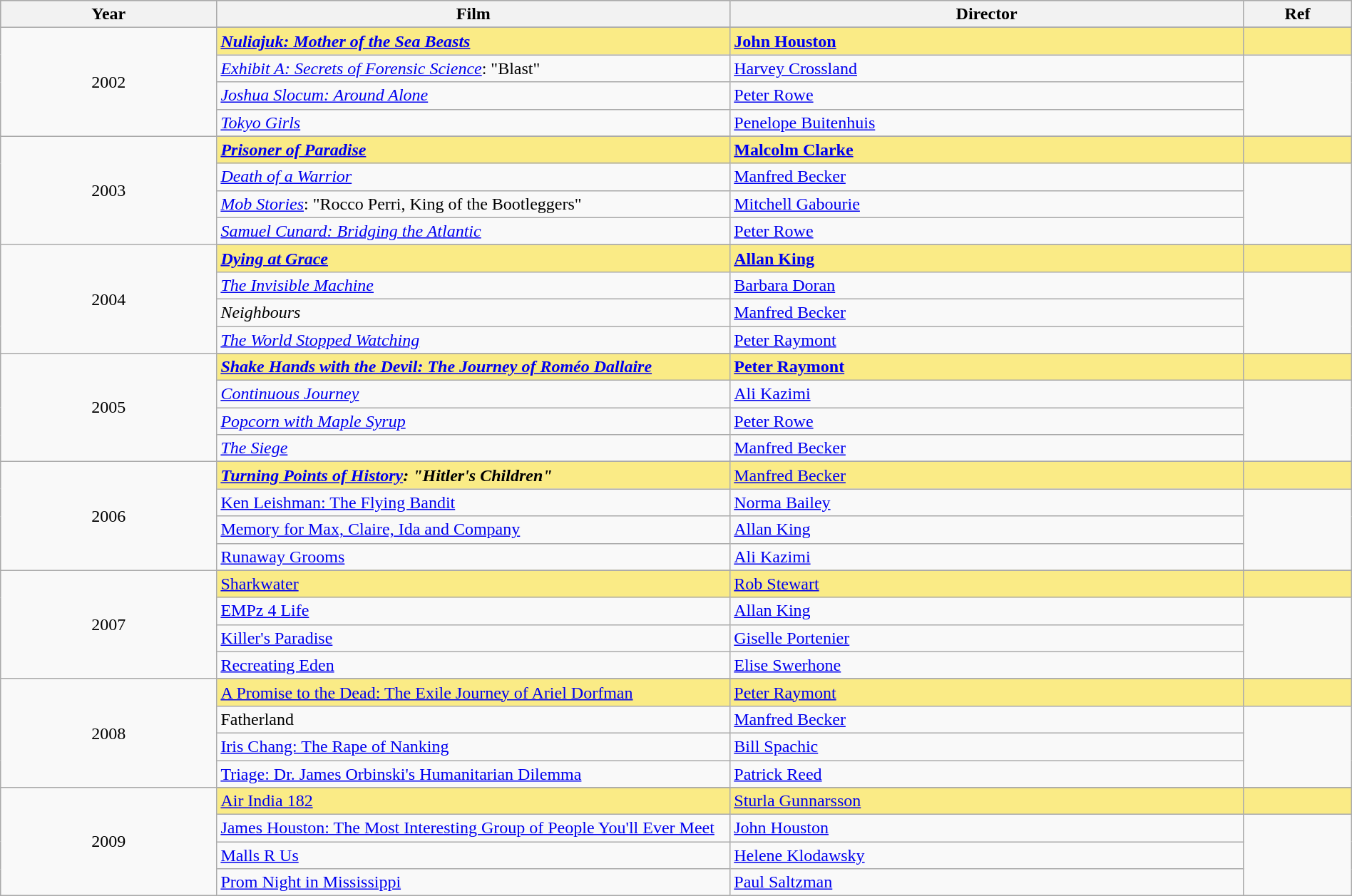<table class="wikitable" style="width:100%;">
<tr style="background:#bebebe;">
<th style="width:8%;">Year</th>
<th style="width:19%;">Film</th>
<th style="width:19%;">Director</th>
<th style="width:4%;">Ref</th>
</tr>
<tr>
<td rowspan="5" align="center">2002</td>
</tr>
<tr style="background:#FAEB86">
<td><strong><em><a href='#'>Nuliajuk: Mother of the Sea Beasts</a></em></strong></td>
<td><strong><a href='#'>John Houston</a></strong></td>
<td></td>
</tr>
<tr>
<td><em><a href='#'>Exhibit A: Secrets of Forensic Science</a></em>: "Blast"</td>
<td><a href='#'>Harvey Crossland</a></td>
<td rowspan=3></td>
</tr>
<tr>
<td><em><a href='#'>Joshua Slocum: Around Alone</a></em></td>
<td><a href='#'>Peter Rowe</a></td>
</tr>
<tr>
<td><em><a href='#'>Tokyo Girls</a></em></td>
<td><a href='#'>Penelope Buitenhuis</a></td>
</tr>
<tr>
<td rowspan="5" align="center">2003</td>
</tr>
<tr style="background:#FAEB86">
<td><strong><em><a href='#'>Prisoner of Paradise</a></em></strong></td>
<td><strong><a href='#'>Malcolm Clarke</a></strong></td>
<td></td>
</tr>
<tr>
<td><em><a href='#'>Death of a Warrior</a></em></td>
<td><a href='#'>Manfred Becker</a></td>
<td rowspan=3></td>
</tr>
<tr>
<td><em><a href='#'>Mob Stories</a></em>: "Rocco Perri, King of the Bootleggers"</td>
<td><a href='#'>Mitchell Gabourie</a></td>
</tr>
<tr>
<td><em><a href='#'>Samuel Cunard: Bridging the Atlantic</a></em></td>
<td><a href='#'>Peter Rowe</a></td>
</tr>
<tr>
<td rowspan="5" align="center">2004</td>
</tr>
<tr style="background:#FAEB86">
<td><strong><em><a href='#'>Dying at Grace</a></em></strong></td>
<td><strong><a href='#'>Allan King</a></strong></td>
<td></td>
</tr>
<tr>
<td><em><a href='#'>The Invisible Machine</a></em></td>
<td><a href='#'>Barbara Doran</a></td>
<td rowspan=3></td>
</tr>
<tr>
<td><em>Neighbours</em></td>
<td><a href='#'>Manfred Becker</a></td>
</tr>
<tr>
<td><em><a href='#'>The World Stopped Watching</a></em></td>
<td><a href='#'>Peter Raymont</a></td>
</tr>
<tr>
<td rowspan="5" align="center">2005</td>
</tr>
<tr style="background:#FAEB86">
<td><strong><em><a href='#'>Shake Hands with the Devil: The Journey of Roméo Dallaire</a></em></strong></td>
<td><strong><a href='#'>Peter Raymont</a></strong></td>
<td></td>
</tr>
<tr>
<td><em><a href='#'>Continuous Journey</a></em></td>
<td><a href='#'>Ali Kazimi</a></td>
<td rowspan=3></td>
</tr>
<tr>
<td><em><a href='#'>Popcorn with Maple Syrup</a></em></td>
<td><a href='#'>Peter Rowe</a></td>
</tr>
<tr>
<td><em><a href='#'>The Siege</a></em></td>
<td><a href='#'>Manfred Becker</a></td>
</tr>
<tr>
<td rowspan="5" align="center">2006</td>
</tr>
<tr style="background:#FAEB86">
<td><strong><em><a href='#'>Turning Points of History</a><em>: "Hitler's Children"<strong></td>
<td></strong><a href='#'>Manfred Becker</a><strong></td>
<td></td>
</tr>
<tr>
<td></em><a href='#'>Ken Leishman: The Flying Bandit</a><em></td>
<td><a href='#'>Norma Bailey</a></td>
<td rowspan=3></td>
</tr>
<tr>
<td></em><a href='#'>Memory for Max, Claire, Ida and Company</a><em></td>
<td><a href='#'>Allan King</a></td>
</tr>
<tr>
<td></em><a href='#'>Runaway Grooms</a><em></td>
<td><a href='#'>Ali Kazimi</a></td>
</tr>
<tr>
<td rowspan="5" align="center">2007</td>
</tr>
<tr style="background:#FAEB86">
<td></em></strong><a href='#'>Sharkwater</a><strong><em></td>
<td></strong><a href='#'>Rob Stewart</a><strong></td>
<td></td>
</tr>
<tr>
<td></em><a href='#'>EMPz 4 Life</a><em></td>
<td><a href='#'>Allan King</a></td>
<td rowspan=3></td>
</tr>
<tr>
<td></em><a href='#'>Killer's Paradise</a><em></td>
<td><a href='#'>Giselle Portenier</a></td>
</tr>
<tr>
<td></em><a href='#'>Recreating Eden</a><em></td>
<td><a href='#'>Elise Swerhone</a></td>
</tr>
<tr>
<td rowspan="5" align="center">2008</td>
</tr>
<tr style="background:#FAEB86">
<td></em></strong><a href='#'>A Promise to the Dead: The Exile Journey of Ariel Dorfman</a><strong><em></td>
<td></strong><a href='#'>Peter Raymont</a><strong></td>
<td></td>
</tr>
<tr>
<td></em>Fatherland<em></td>
<td><a href='#'>Manfred Becker</a></td>
<td rowspan=3></td>
</tr>
<tr>
<td></em><a href='#'>Iris Chang: The Rape of Nanking</a><em></td>
<td><a href='#'>Bill Spachic</a></td>
</tr>
<tr>
<td></em><a href='#'>Triage: Dr. James Orbinski's Humanitarian Dilemma</a><em></td>
<td><a href='#'>Patrick Reed</a></td>
</tr>
<tr>
<td rowspan="5" align="center">2009</td>
</tr>
<tr style="background:#FAEB86">
<td></em></strong><a href='#'>Air India 182</a><strong><em></td>
<td></strong><a href='#'>Sturla Gunnarsson</a><strong></td>
<td></td>
</tr>
<tr>
<td></em><a href='#'>James Houston: The Most Interesting Group of People You'll Ever Meet</a><em></td>
<td><a href='#'>John Houston</a></td>
<td rowspan=3></td>
</tr>
<tr>
<td></em><a href='#'>Malls R Us</a><em></td>
<td><a href='#'>Helene Klodawsky</a></td>
</tr>
<tr>
<td></em><a href='#'>Prom Night in Mississippi</a><em></td>
<td><a href='#'>Paul Saltzman</a></td>
</tr>
</table>
